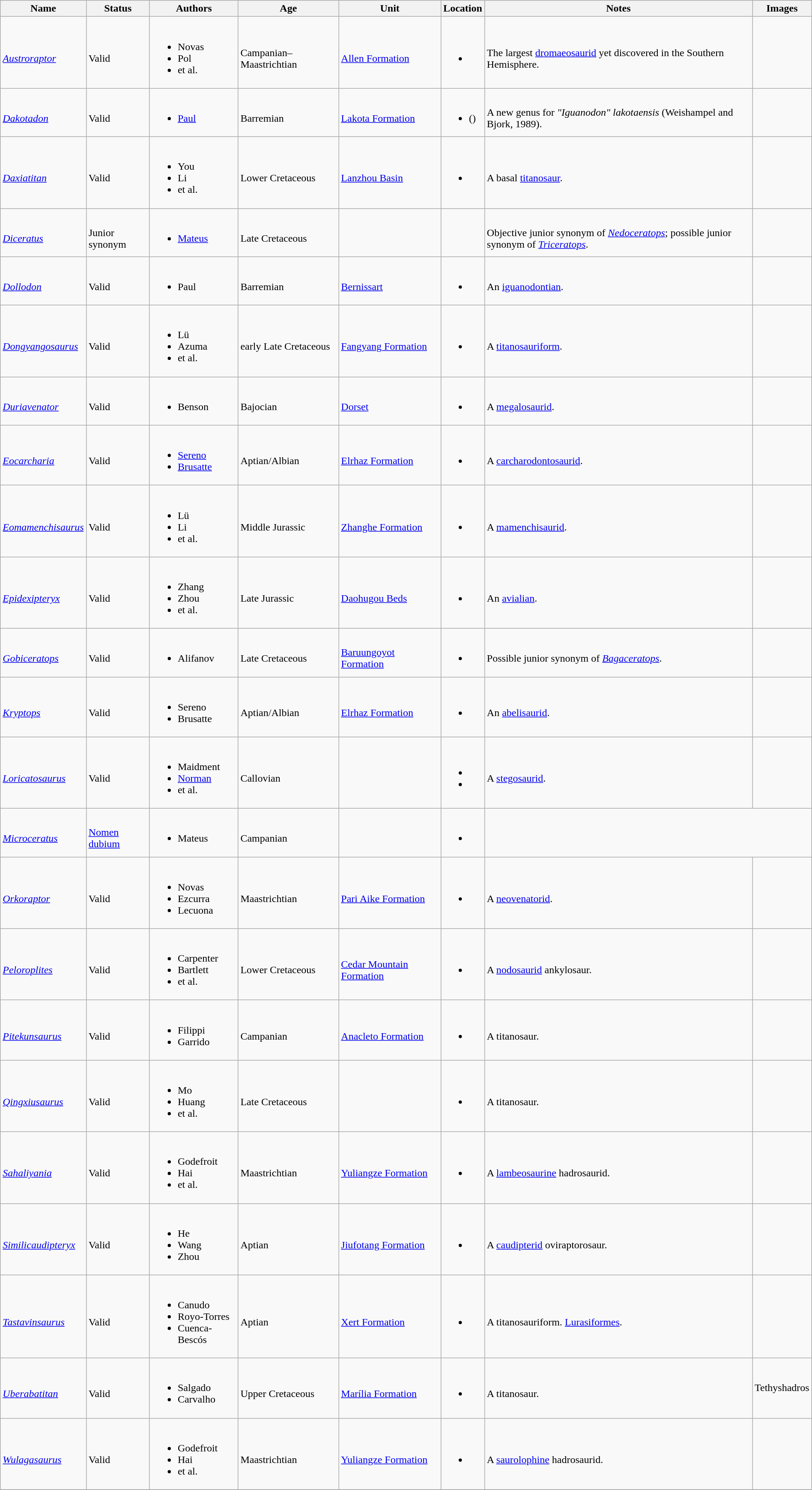<table class="wikitable sortable" align="center" width="100%">
<tr>
<th>Name</th>
<th>Status</th>
<th>Authors</th>
<th>Age</th>
<th>Unit</th>
<th>Location</th>
<th width="33%" class="unsortable">Notes</th>
<th>Images</th>
</tr>
<tr>
<td><br><em><a href='#'>Austroraptor</a></em></td>
<td><br>Valid</td>
<td><br><ul><li>Novas</li><li>Pol</li><li>et al.</li></ul></td>
<td><br>Campanian–Maastrichtian</td>
<td><br><a href='#'>Allen Formation</a></td>
<td><br><ul><li></li></ul></td>
<td><br>The largest <a href='#'>dromaeosaurid</a> yet discovered in the Southern Hemisphere.</td>
<td></td>
</tr>
<tr>
<td><br><em><a href='#'>Dakotadon</a></em></td>
<td><br>Valid</td>
<td><br><ul><li><a href='#'>Paul</a></li></ul></td>
<td><br>Barremian</td>
<td><br><a href='#'>Lakota Formation</a></td>
<td><br><ul><li> ()</li></ul></td>
<td><br>A new genus for <em>"Iguanodon" lakotaensis</em> (Weishampel and Bjork, 1989).</td>
<td></td>
</tr>
<tr>
<td><br><em><a href='#'>Daxiatitan</a></em></td>
<td><br>Valid</td>
<td><br><ul><li>You</li><li>Li</li><li>et al.</li></ul></td>
<td><br>Lower Cretaceous</td>
<td><br><a href='#'>Lanzhou Basin</a></td>
<td><br><ul><li></li></ul></td>
<td><br>A basal <a href='#'>titanosaur</a>.</td>
<td></td>
</tr>
<tr>
<td><br><em><a href='#'>Diceratus</a></em></td>
<td><br>Junior synonym</td>
<td><br><ul><li><a href='#'>Mateus</a></li></ul></td>
<td><br>Late Cretaceous</td>
<td></td>
<td></td>
<td><br>Objective junior synonym of <em><a href='#'>Nedoceratops</a></em>; possible junior synonym of <em><a href='#'>Triceratops</a></em>.</td>
<td></td>
</tr>
<tr>
<td><br><em><a href='#'>Dollodon</a></em></td>
<td><br>Valid</td>
<td><br><ul><li>Paul</li></ul></td>
<td><br>Barremian</td>
<td><br><a href='#'>Bernissart</a></td>
<td><br><ul><li></li></ul></td>
<td><br>An <a href='#'>iguanodontian</a>.</td>
<td></td>
</tr>
<tr>
<td><br><em><a href='#'>Dongyangosaurus</a></em></td>
<td><br>Valid</td>
<td><br><ul><li>Lü</li><li>Azuma</li><li>et al.</li></ul></td>
<td><br>early Late Cretaceous</td>
<td><br><a href='#'>Fangyang Formation</a></td>
<td><br><ul><li></li></ul></td>
<td><br>A <a href='#'>titanosauriform</a>.</td>
<td></td>
</tr>
<tr>
<td><br><em><a href='#'>Duriavenator</a></em></td>
<td><br>Valid</td>
<td><br><ul><li>Benson</li></ul></td>
<td><br>Bajocian</td>
<td><br><a href='#'>Dorset</a></td>
<td><br><ul><li></li></ul></td>
<td><br>A <a href='#'>megalosaurid</a>.</td>
<td></td>
</tr>
<tr>
<td><br><em><a href='#'>Eocarcharia</a></em></td>
<td><br>Valid</td>
<td><br><ul><li><a href='#'>Sereno</a></li><li><a href='#'>Brusatte</a></li></ul></td>
<td><br>Aptian/Albian</td>
<td><br><a href='#'>Elrhaz Formation</a></td>
<td><br><ul><li></li></ul></td>
<td><br>A <a href='#'>carcharodontosaurid</a>.</td>
<td></td>
</tr>
<tr>
<td><br><em><a href='#'>Eomamenchisaurus</a></em></td>
<td><br>Valid</td>
<td><br><ul><li>Lü</li><li>Li</li><li>et al.</li></ul></td>
<td><br>Middle Jurassic</td>
<td><br><a href='#'>Zhanghe Formation</a></td>
<td><br><ul><li></li></ul></td>
<td><br>A <a href='#'>mamenchisaurid</a>.</td>
<td></td>
</tr>
<tr>
<td><br><em><a href='#'>Epidexipteryx</a></em></td>
<td><br>Valid</td>
<td><br><ul><li>Zhang</li><li>Zhou</li><li>et al.</li></ul></td>
<td><br>Late Jurassic</td>
<td><br><a href='#'>Daohugou Beds</a></td>
<td><br><ul><li></li></ul></td>
<td><br>An <a href='#'>avialian</a>.</td>
<td></td>
</tr>
<tr>
<td><br><em><a href='#'>Gobiceratops</a></em></td>
<td><br>Valid</td>
<td><br><ul><li>Alifanov</li></ul></td>
<td><br>Late Cretaceous</td>
<td><br><a href='#'>Baruungoyot Formation</a></td>
<td><br><ul><li></li></ul></td>
<td><br>Possible junior synonym of <em><a href='#'>Bagaceratops</a></em>.</td>
<td></td>
</tr>
<tr>
<td><br><em><a href='#'>Kryptops</a></em></td>
<td><br>Valid</td>
<td><br><ul><li>Sereno</li><li>Brusatte</li></ul></td>
<td><br>Aptian/Albian</td>
<td><br><a href='#'>Elrhaz Formation</a></td>
<td><br><ul><li></li></ul></td>
<td><br>An <a href='#'>abelisaurid</a>.</td>
<td></td>
</tr>
<tr>
<td><br><em><a href='#'>Loricatosaurus</a></em></td>
<td><br>Valid</td>
<td><br><ul><li>Maidment</li><li><a href='#'>Norman</a></li><li>et al.</li></ul></td>
<td><br>Callovian</td>
<td></td>
<td><br><ul><li></li><li></li></ul></td>
<td><br>A <a href='#'>stegosaurid</a>.</td>
<td></td>
</tr>
<tr>
<td><br><em><a href='#'>Microceratus</a></em></td>
<td><br><a href='#'>Nomen dubium</a></td>
<td><br><ul><li>Mateus</li></ul></td>
<td><br>Campanian</td>
<td></td>
<td><br><ul><li></li></ul></td>
</tr>
<tr>
<td><br><em><a href='#'>Orkoraptor</a></em></td>
<td><br>Valid</td>
<td><br><ul><li>Novas</li><li>Ezcurra</li><li>Lecuona</li></ul></td>
<td><br>Maastrichtian</td>
<td><br><a href='#'>Pari Aike Formation</a></td>
<td><br><ul><li></li></ul></td>
<td><br>A <a href='#'>neovenatorid</a>.</td>
<td></td>
</tr>
<tr>
<td><br><em><a href='#'>Peloroplites</a></em></td>
<td><br>Valid</td>
<td><br><ul><li>Carpenter</li><li>Bartlett</li><li>et al.</li></ul></td>
<td><br>Lower Cretaceous</td>
<td><br><a href='#'>Cedar Mountain Formation</a></td>
<td><br><ul><li></li></ul></td>
<td><br>A <a href='#'>nodosaurid</a> ankylosaur.</td>
<td></td>
</tr>
<tr>
<td><br><em><a href='#'>Pitekunsaurus</a></em></td>
<td><br>Valid</td>
<td><br><ul><li>Filippi</li><li>Garrido</li></ul></td>
<td><br>Campanian</td>
<td><br><a href='#'>Anacleto Formation</a></td>
<td><br><ul><li></li></ul></td>
<td><br>A titanosaur.</td>
<td></td>
</tr>
<tr>
<td><br><em><a href='#'>Qingxiusaurus</a></em></td>
<td><br>Valid</td>
<td><br><ul><li>Mo</li><li>Huang</li><li>et al.</li></ul></td>
<td><br>Late Cretaceous</td>
<td></td>
<td><br><ul><li></li></ul></td>
<td><br>A titanosaur.</td>
<td></td>
</tr>
<tr>
<td><br><em><a href='#'>Sahaliyania</a></em></td>
<td><br>Valid</td>
<td><br><ul><li>Godefroit</li><li>Hai</li><li>et al.</li></ul></td>
<td><br>Maastrichtian</td>
<td><br><a href='#'>Yuliangze Formation</a></td>
<td><br><ul><li></li></ul></td>
<td><br>A <a href='#'>lambeosaurine</a> hadrosaurid.</td>
<td></td>
</tr>
<tr>
<td><br><em><a href='#'>Similicaudipteryx</a></em></td>
<td><br>Valid</td>
<td><br><ul><li>He</li><li>Wang</li><li>Zhou</li></ul></td>
<td><br>Aptian</td>
<td><br><a href='#'>Jiufotang Formation</a></td>
<td><br><ul><li></li></ul></td>
<td><br>A <a href='#'>caudipterid</a> oviraptorosaur.</td>
<td></td>
</tr>
<tr>
<td><br><em><a href='#'>Tastavinsaurus</a></em></td>
<td><br>Valid</td>
<td><br><ul><li>Canudo</li><li>Royo-Torres</li><li>Cuenca-Bescós</li></ul></td>
<td><br>Aptian</td>
<td><br><a href='#'>Xert Formation</a></td>
<td><br><ul><li></li></ul></td>
<td><br>A titanosauriform. <a href='#'>Lurasiformes</a>.</td>
<td></td>
</tr>
<tr>
<td><br><em><a href='#'>Uberabatitan</a></em></td>
<td><br>Valid</td>
<td><br><ul><li>Salgado</li><li>Carvalho</li></ul></td>
<td><br>Upper Cretaceous</td>
<td><br><a href='#'>Marília Formation</a></td>
<td><br><ul><li></li></ul></td>
<td><br>A titanosaur.</td>
<td>Tethyshadros</td>
</tr>
<tr>
<td><br><em><a href='#'>Wulagasaurus</a></em></td>
<td><br>Valid</td>
<td><br><ul><li>Godefroit</li><li>Hai</li><li>et al.</li></ul></td>
<td><br>Maastrichtian</td>
<td><br><a href='#'>Yuliangze Formation</a></td>
<td><br><ul><li></li></ul></td>
<td><br>A <a href='#'>saurolophine</a> hadrosaurid.</td>
<td></td>
</tr>
<tr>
</tr>
</table>
